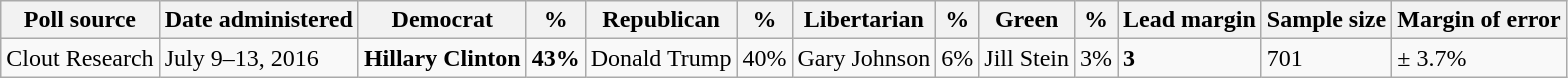<table class="wikitable">
<tr valign=bottom>
<th>Poll source</th>
<th>Date administered</th>
<th>Democrat</th>
<th>%</th>
<th>Republican</th>
<th>%</th>
<th>Libertarian</th>
<th>%</th>
<th>Green</th>
<th>%</th>
<th>Lead margin</th>
<th>Sample size</th>
<th>Margin of error</th>
</tr>
<tr>
<td>Clout Research</td>
<td>July 9–13, 2016</td>
<td><strong>Hillary Clinton</strong></td>
<td><strong>43%</strong></td>
<td>Donald Trump</td>
<td>40%</td>
<td>Gary Johnson</td>
<td>6%</td>
<td>Jill Stein</td>
<td>3%</td>
<td><strong>3</strong></td>
<td>701</td>
<td>± 3.7%</td>
</tr>
</table>
